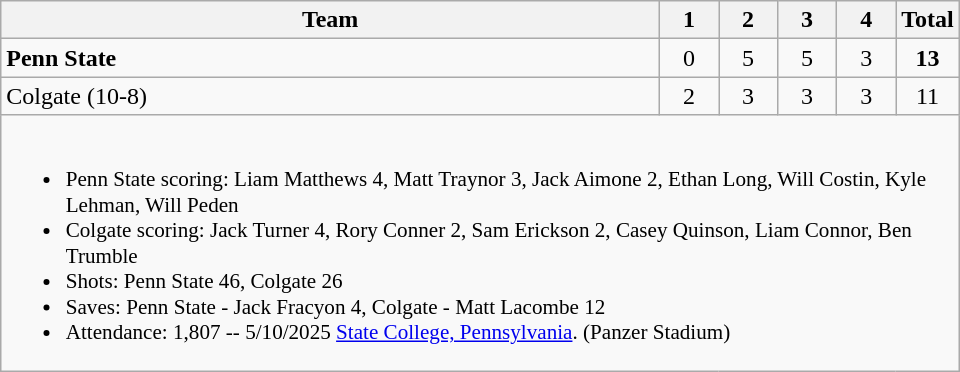<table class="wikitable" style="text-align:center; max-width:40em">
<tr>
<th>Team</th>
<th style="width:2em">1</th>
<th style="width:2em">2</th>
<th style="width:2em">3</th>
<th style="width:2em">4</th>
<th style="width:2em">Total</th>
</tr>
<tr>
<td style="text-align:left"><strong>Penn State</strong></td>
<td>0</td>
<td>5</td>
<td>5</td>
<td>3</td>
<td><strong>13</strong></td>
</tr>
<tr>
<td style="text-align:left">Colgate (10-8)</td>
<td>2</td>
<td>3</td>
<td>3</td>
<td>3</td>
<td>11</td>
</tr>
<tr>
<td colspan=6 style="text-align:left; font-size:88%;"><br><ul><li>Penn State scoring: Liam Matthews 4, Matt Traynor 3, Jack Aimone 2, Ethan Long, Will Costin, Kyle Lehman, Will Peden</li><li>Colgate scoring: Jack Turner 4, Rory Conner 2, Sam Erickson 2, Casey Quinson, Liam Connor, Ben Trumble</li><li>Shots: Penn State 46, Colgate 26</li><li>Saves: Penn State - Jack Fracyon 4, Colgate - Matt Lacombe 12</li><li>Attendance: 1,807 -- 5/10/2025 <a href='#'>State College, Pennsylvania</a>. (Panzer Stadium)</li></ul></td>
</tr>
</table>
